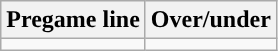<table class="wikitable">
<tr align="center">
<th>Pregame line</th>
<th>Over/under</th>
</tr>
<tr align="center">
<td></td>
<td></td>
</tr>
</table>
